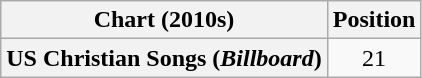<table class="wikitable plainrowheaders" style="text-align:center">
<tr>
<th scope="col">Chart (2010s)</th>
<th scope="col">Position</th>
</tr>
<tr>
<th scope="row">US Christian Songs (<em>Billboard</em>)</th>
<td>21</td>
</tr>
</table>
